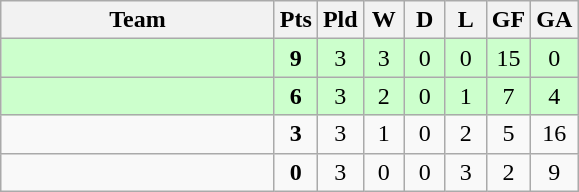<table class="wikitable" style="text-align: center;">
<tr>
<th width=175>Team</th>
<th width=20 abbr="Points">Pts</th>
<th width=20 abbr="Played">Pld</th>
<th width=20 abbr="Won">W</th>
<th width=20 abbr="Drawn">D</th>
<th width=20 abbr="Lost">L</th>
<th width=20 abbr="Goals for">GF</th>
<th width=20 abbr="Goals against">GA</th>
</tr>
<tr style="background:#ccffcc;">
<td style="text-align:left;"></td>
<td><strong>9</strong></td>
<td>3</td>
<td>3</td>
<td>0</td>
<td>0</td>
<td>15</td>
<td>0</td>
</tr>
<tr bgcolor=#ccffcc align=center>
<td style="text-align:left;"></td>
<td><strong>6</strong></td>
<td>3</td>
<td>2</td>
<td>0</td>
<td>1</td>
<td>7</td>
<td>4</td>
</tr>
<tr align=center>
<td style="text-align:left;"></td>
<td><strong>3</strong></td>
<td>3</td>
<td>1</td>
<td>0</td>
<td>2</td>
<td>5</td>
<td>16</td>
</tr>
<tr align=center>
<td style="text-align:left;"></td>
<td><strong>0</strong></td>
<td>3</td>
<td>0</td>
<td>0</td>
<td>3</td>
<td>2</td>
<td>9</td>
</tr>
</table>
